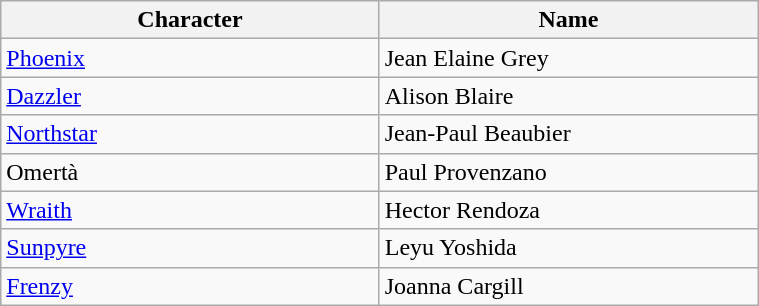<table class="wikitable sortable " style="width:40%;">
<tr>
<th style="width:20%;">Character</th>
<th style="width:20%;">Name</th>
</tr>
<tr>
<td><a href='#'>Phoenix</a></td>
<td>Jean Elaine Grey</td>
</tr>
<tr>
<td><a href='#'>Dazzler</a></td>
<td>Alison Blaire</td>
</tr>
<tr>
<td><a href='#'>Northstar</a></td>
<td>Jean-Paul Beaubier</td>
</tr>
<tr>
<td>Omertà</td>
<td>Paul Provenzano</td>
</tr>
<tr>
<td><a href='#'>Wraith</a></td>
<td>Hector Rendoza</td>
</tr>
<tr>
<td><a href='#'>Sunpyre</a></td>
<td>Leyu Yoshida</td>
</tr>
<tr>
<td><a href='#'>Frenzy</a></td>
<td>Joanna Cargill</td>
</tr>
</table>
